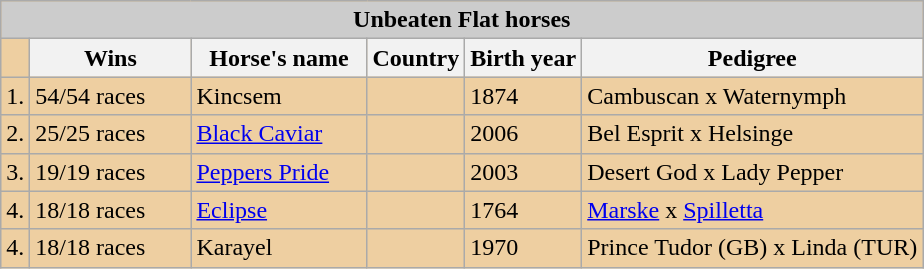<table class="wikitable" style="text-align: left; background:#EECFA1">
<tr>
<th colspan="6" style="background:#CCCCCC">Unbeaten Flat horses</th>
</tr>
<tr>
<td></td>
<th style="width:100px;"><strong>Wins</strong><br></th>
<th style="width:110px;"><strong>Horse's name</strong><br></th>
<th><strong>Country</strong><br></th>
<th><strong>Birth year</strong><br></th>
<th><strong>Pedigree</strong></th>
</tr>
<tr text-align:center;">
<td>1.</td>
<td>54/54 races</td>
<td>Kincsem</td>
<td></td>
<td>1874</td>
<td>Cambuscan x Waternymph</td>
</tr>
<tr>
<td>2.</td>
<td>25/25 races</td>
<td><a href='#'>Black Caviar</a></td>
<td></td>
<td>2006</td>
<td>Bel Esprit x Helsinge</td>
</tr>
<tr>
<td>3.</td>
<td>19/19 races</td>
<td><a href='#'>Peppers Pride</a></td>
<td></td>
<td>2003</td>
<td>Desert God x Lady Pepper</td>
</tr>
<tr>
<td>4.</td>
<td>18/18 races</td>
<td><a href='#'>Eclipse</a></td>
<td></td>
<td>1764</td>
<td><a href='#'>Marske</a> x <a href='#'>Spilletta</a></td>
</tr>
<tr>
<td>4.</td>
<td>18/18 races</td>
<td>Karayel</td>
<td></td>
<td>1970</td>
<td>Prince Tudor (GB) x Linda (TUR)</td>
</tr>
</table>
